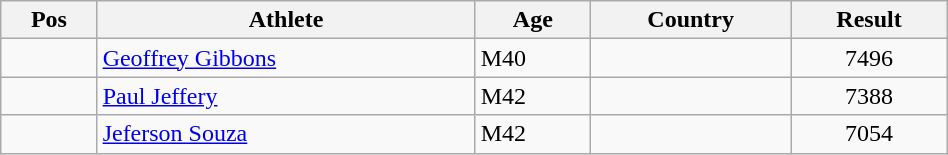<table class="wikitable"  style="text-align:center; width:50%;">
<tr>
<th>Pos</th>
<th>Athlete</th>
<th>Age</th>
<th>Country</th>
<th>Result</th>
</tr>
<tr>
<td align=center></td>
<td align=left><a href='#'>Geoffrey Gibbons</a></td>
<td align=left>M40</td>
<td align=left></td>
<td>7496</td>
</tr>
<tr>
<td align=center></td>
<td align=left><a href='#'>Paul Jeffery</a></td>
<td align=left>M42</td>
<td align=left></td>
<td>7388</td>
</tr>
<tr>
<td align=center></td>
<td align=left><a href='#'>Jeferson Souza</a></td>
<td align=left>M42</td>
<td align=left></td>
<td>7054</td>
</tr>
</table>
